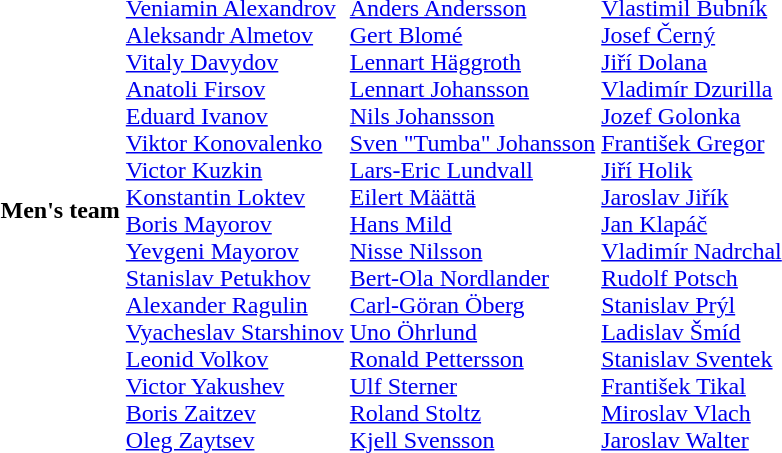<table>
<tr>
<th scope="row">Men's team<br></th>
<td valign=top><br><a href='#'>Veniamin Alexandrov</a><br><a href='#'>Aleksandr Almetov</a><br><a href='#'>Vitaly Davydov</a><br><a href='#'>Anatoli Firsov</a><br><a href='#'>Eduard Ivanov</a><br><a href='#'>Viktor Konovalenko</a><br><a href='#'>Victor Kuzkin</a><br><a href='#'>Konstantin Loktev</a><br><a href='#'>Boris Mayorov</a><br><a href='#'>Yevgeni Mayorov</a><br><a href='#'>Stanislav Petukhov</a><br><a href='#'>Alexander Ragulin</a><br><a href='#'>Vyacheslav Starshinov</a><br><a href='#'>Leonid Volkov</a><br><a href='#'>Victor Yakushev</a><br><a href='#'>Boris Zaitzev</a><br><a href='#'>Oleg Zaytsev</a></td>
<td valign=top><br><a href='#'>Anders Andersson</a><br><a href='#'>Gert Blomé</a><br><a href='#'>Lennart Häggroth</a><br><a href='#'>Lennart Johansson</a><br><a href='#'>Nils Johansson</a><br><a href='#'>Sven "Tumba" Johansson</a><br><a href='#'>Lars-Eric Lundvall</a><br><a href='#'>Eilert Määttä</a><br><a href='#'>Hans Mild</a><br><a href='#'>Nisse Nilsson</a><br><a href='#'>Bert-Ola Nordlander</a><br><a href='#'>Carl-Göran Öberg</a><br><a href='#'>Uno Öhrlund</a><br><a href='#'>Ronald Pettersson</a><br><a href='#'>Ulf Sterner</a><br><a href='#'>Roland Stoltz</a><br><a href='#'>Kjell Svensson</a></td>
<td valign=top><br><a href='#'>Vlastimil Bubník</a><br><a href='#'>Josef Černý</a><br><a href='#'>Jiří Dolana</a><br><a href='#'>Vladimír Dzurilla</a><br><a href='#'>Jozef Golonka</a><br><a href='#'>František Gregor</a><br><a href='#'>Jiří Holik</a><br><a href='#'>Jaroslav Jiřík</a><br><a href='#'>Jan Klapáč</a><br><a href='#'>Vladimír Nadrchal</a><br><a href='#'>Rudolf Potsch</a><br><a href='#'>Stanislav Prýl</a><br><a href='#'>Ladislav Šmíd</a><br><a href='#'>Stanislav Sventek</a><br><a href='#'>František Tikal</a><br><a href='#'>Miroslav Vlach</a><br><a href='#'>Jaroslav Walter</a></td>
</tr>
</table>
